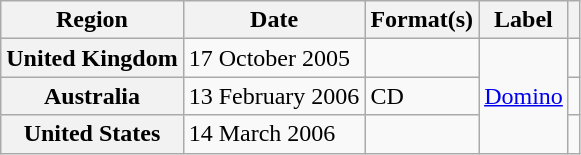<table class="wikitable plainrowheaders">
<tr>
<th>Region</th>
<th>Date</th>
<th>Format(s)</th>
<th>Label</th>
<th></th>
</tr>
<tr>
<th scope="row">United Kingdom</th>
<td>17 October 2005</td>
<td></td>
<td rowspan="3"><a href='#'>Domino</a></td>
<td></td>
</tr>
<tr>
<th scope="row">Australia</th>
<td>13 February 2006</td>
<td>CD</td>
<td></td>
</tr>
<tr>
<th scope="row">United States</th>
<td>14 March 2006</td>
<td></td>
<td></td>
</tr>
</table>
